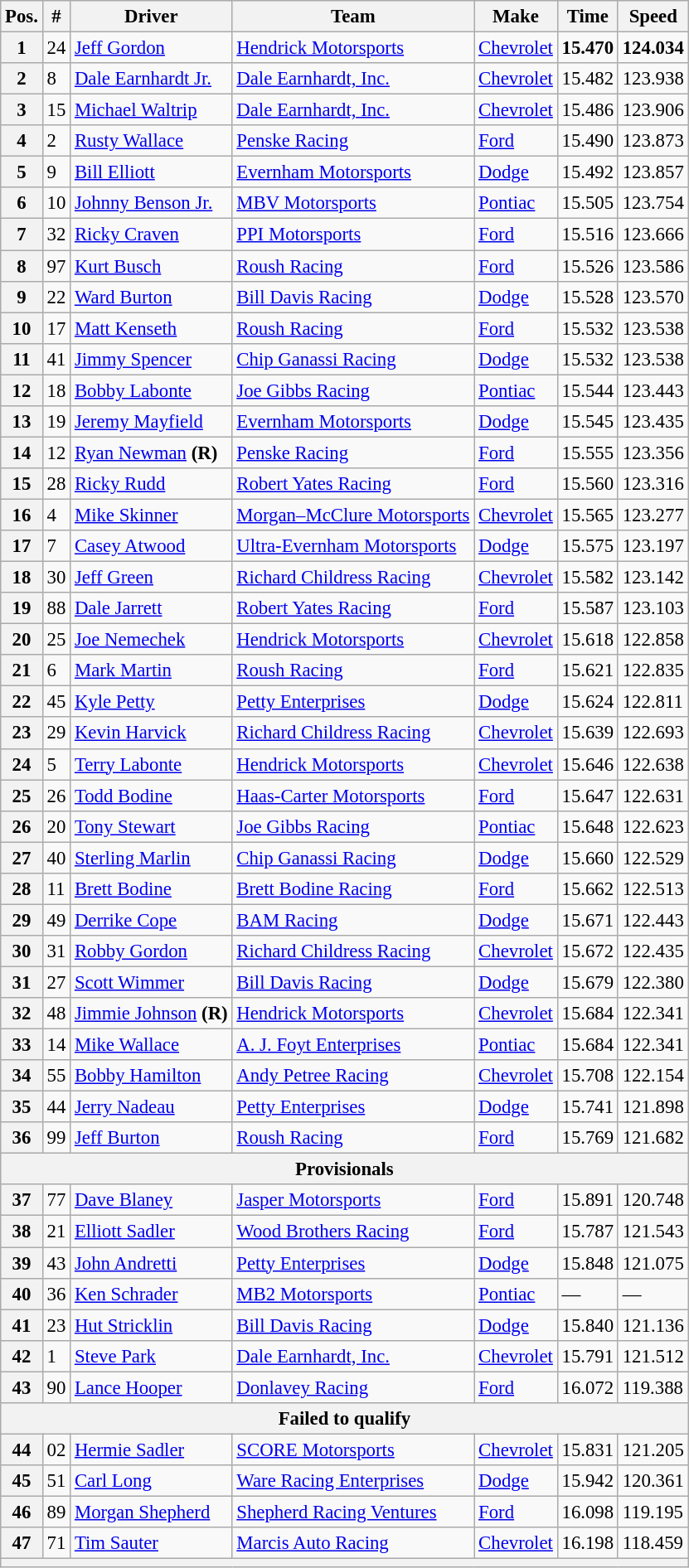<table class="wikitable" style="font-size:95%">
<tr>
<th>Pos.</th>
<th>#</th>
<th>Driver</th>
<th>Team</th>
<th>Make</th>
<th>Time</th>
<th>Speed</th>
</tr>
<tr>
<th>1</th>
<td>24</td>
<td><a href='#'>Jeff Gordon</a></td>
<td><a href='#'>Hendrick Motorsports</a></td>
<td><a href='#'>Chevrolet</a></td>
<td><strong>15.470</strong></td>
<td><strong>124.034</strong></td>
</tr>
<tr>
<th>2</th>
<td>8</td>
<td><a href='#'>Dale Earnhardt Jr.</a></td>
<td><a href='#'>Dale Earnhardt, Inc.</a></td>
<td><a href='#'>Chevrolet</a></td>
<td>15.482</td>
<td>123.938</td>
</tr>
<tr>
<th>3</th>
<td>15</td>
<td><a href='#'>Michael Waltrip</a></td>
<td><a href='#'>Dale Earnhardt, Inc.</a></td>
<td><a href='#'>Chevrolet</a></td>
<td>15.486</td>
<td>123.906</td>
</tr>
<tr>
<th>4</th>
<td>2</td>
<td><a href='#'>Rusty Wallace</a></td>
<td><a href='#'>Penske Racing</a></td>
<td><a href='#'>Ford</a></td>
<td>15.490</td>
<td>123.873</td>
</tr>
<tr>
<th>5</th>
<td>9</td>
<td><a href='#'>Bill Elliott</a></td>
<td><a href='#'>Evernham Motorsports</a></td>
<td><a href='#'>Dodge</a></td>
<td>15.492</td>
<td>123.857</td>
</tr>
<tr>
<th>6</th>
<td>10</td>
<td><a href='#'>Johnny Benson Jr.</a></td>
<td><a href='#'>MBV Motorsports</a></td>
<td><a href='#'>Pontiac</a></td>
<td>15.505</td>
<td>123.754</td>
</tr>
<tr>
<th>7</th>
<td>32</td>
<td><a href='#'>Ricky Craven</a></td>
<td><a href='#'>PPI Motorsports</a></td>
<td><a href='#'>Ford</a></td>
<td>15.516</td>
<td>123.666</td>
</tr>
<tr>
<th>8</th>
<td>97</td>
<td><a href='#'>Kurt Busch</a></td>
<td><a href='#'>Roush Racing</a></td>
<td><a href='#'>Ford</a></td>
<td>15.526</td>
<td>123.586</td>
</tr>
<tr>
<th>9</th>
<td>22</td>
<td><a href='#'>Ward Burton</a></td>
<td><a href='#'>Bill Davis Racing</a></td>
<td><a href='#'>Dodge</a></td>
<td>15.528</td>
<td>123.570</td>
</tr>
<tr>
<th>10</th>
<td>17</td>
<td><a href='#'>Matt Kenseth</a></td>
<td><a href='#'>Roush Racing</a></td>
<td><a href='#'>Ford</a></td>
<td>15.532</td>
<td>123.538</td>
</tr>
<tr>
<th>11</th>
<td>41</td>
<td><a href='#'>Jimmy Spencer</a></td>
<td><a href='#'>Chip Ganassi Racing</a></td>
<td><a href='#'>Dodge</a></td>
<td>15.532</td>
<td>123.538</td>
</tr>
<tr>
<th>12</th>
<td>18</td>
<td><a href='#'>Bobby Labonte</a></td>
<td><a href='#'>Joe Gibbs Racing</a></td>
<td><a href='#'>Pontiac</a></td>
<td>15.544</td>
<td>123.443</td>
</tr>
<tr>
<th>13</th>
<td>19</td>
<td><a href='#'>Jeremy Mayfield</a></td>
<td><a href='#'>Evernham Motorsports</a></td>
<td><a href='#'>Dodge</a></td>
<td>15.545</td>
<td>123.435</td>
</tr>
<tr>
<th>14</th>
<td>12</td>
<td><a href='#'>Ryan Newman</a> <strong>(R)</strong></td>
<td><a href='#'>Penske Racing</a></td>
<td><a href='#'>Ford</a></td>
<td>15.555</td>
<td>123.356</td>
</tr>
<tr>
<th>15</th>
<td>28</td>
<td><a href='#'>Ricky Rudd</a></td>
<td><a href='#'>Robert Yates Racing</a></td>
<td><a href='#'>Ford</a></td>
<td>15.560</td>
<td>123.316</td>
</tr>
<tr>
<th>16</th>
<td>4</td>
<td><a href='#'>Mike Skinner</a></td>
<td><a href='#'>Morgan–McClure Motorsports</a></td>
<td><a href='#'>Chevrolet</a></td>
<td>15.565</td>
<td>123.277</td>
</tr>
<tr>
<th>17</th>
<td>7</td>
<td><a href='#'>Casey Atwood</a></td>
<td><a href='#'>Ultra-Evernham Motorsports</a></td>
<td><a href='#'>Dodge</a></td>
<td>15.575</td>
<td>123.197</td>
</tr>
<tr>
<th>18</th>
<td>30</td>
<td><a href='#'>Jeff Green</a></td>
<td><a href='#'>Richard Childress Racing</a></td>
<td><a href='#'>Chevrolet</a></td>
<td>15.582</td>
<td>123.142</td>
</tr>
<tr>
<th>19</th>
<td>88</td>
<td><a href='#'>Dale Jarrett</a></td>
<td><a href='#'>Robert Yates Racing</a></td>
<td><a href='#'>Ford</a></td>
<td>15.587</td>
<td>123.103</td>
</tr>
<tr>
<th>20</th>
<td>25</td>
<td><a href='#'>Joe Nemechek</a></td>
<td><a href='#'>Hendrick Motorsports</a></td>
<td><a href='#'>Chevrolet</a></td>
<td>15.618</td>
<td>122.858</td>
</tr>
<tr>
<th>21</th>
<td>6</td>
<td><a href='#'>Mark Martin</a></td>
<td><a href='#'>Roush Racing</a></td>
<td><a href='#'>Ford</a></td>
<td>15.621</td>
<td>122.835</td>
</tr>
<tr>
<th>22</th>
<td>45</td>
<td><a href='#'>Kyle Petty</a></td>
<td><a href='#'>Petty Enterprises</a></td>
<td><a href='#'>Dodge</a></td>
<td>15.624</td>
<td>122.811</td>
</tr>
<tr>
<th>23</th>
<td>29</td>
<td><a href='#'>Kevin Harvick</a></td>
<td><a href='#'>Richard Childress Racing</a></td>
<td><a href='#'>Chevrolet</a></td>
<td>15.639</td>
<td>122.693</td>
</tr>
<tr>
<th>24</th>
<td>5</td>
<td><a href='#'>Terry Labonte</a></td>
<td><a href='#'>Hendrick Motorsports</a></td>
<td><a href='#'>Chevrolet</a></td>
<td>15.646</td>
<td>122.638</td>
</tr>
<tr>
<th>25</th>
<td>26</td>
<td><a href='#'>Todd Bodine</a></td>
<td><a href='#'>Haas-Carter Motorsports</a></td>
<td><a href='#'>Ford</a></td>
<td>15.647</td>
<td>122.631</td>
</tr>
<tr>
<th>26</th>
<td>20</td>
<td><a href='#'>Tony Stewart</a></td>
<td><a href='#'>Joe Gibbs Racing</a></td>
<td><a href='#'>Pontiac</a></td>
<td>15.648</td>
<td>122.623</td>
</tr>
<tr>
<th>27</th>
<td>40</td>
<td><a href='#'>Sterling Marlin</a></td>
<td><a href='#'>Chip Ganassi Racing</a></td>
<td><a href='#'>Dodge</a></td>
<td>15.660</td>
<td>122.529</td>
</tr>
<tr>
<th>28</th>
<td>11</td>
<td><a href='#'>Brett Bodine</a></td>
<td><a href='#'>Brett Bodine Racing</a></td>
<td><a href='#'>Ford</a></td>
<td>15.662</td>
<td>122.513</td>
</tr>
<tr>
<th>29</th>
<td>49</td>
<td><a href='#'>Derrike Cope</a></td>
<td><a href='#'>BAM Racing</a></td>
<td><a href='#'>Dodge</a></td>
<td>15.671</td>
<td>122.443</td>
</tr>
<tr>
<th>30</th>
<td>31</td>
<td><a href='#'>Robby Gordon</a></td>
<td><a href='#'>Richard Childress Racing</a></td>
<td><a href='#'>Chevrolet</a></td>
<td>15.672</td>
<td>122.435</td>
</tr>
<tr>
<th>31</th>
<td>27</td>
<td><a href='#'>Scott Wimmer</a></td>
<td><a href='#'>Bill Davis Racing</a></td>
<td><a href='#'>Dodge</a></td>
<td>15.679</td>
<td>122.380</td>
</tr>
<tr>
<th>32</th>
<td>48</td>
<td><a href='#'>Jimmie Johnson</a> <strong>(R)</strong></td>
<td><a href='#'>Hendrick Motorsports</a></td>
<td><a href='#'>Chevrolet</a></td>
<td>15.684</td>
<td>122.341</td>
</tr>
<tr>
<th>33</th>
<td>14</td>
<td><a href='#'>Mike Wallace</a></td>
<td><a href='#'>A. J. Foyt Enterprises</a></td>
<td><a href='#'>Pontiac</a></td>
<td>15.684</td>
<td>122.341</td>
</tr>
<tr>
<th>34</th>
<td>55</td>
<td><a href='#'>Bobby Hamilton</a></td>
<td><a href='#'>Andy Petree Racing</a></td>
<td><a href='#'>Chevrolet</a></td>
<td>15.708</td>
<td>122.154</td>
</tr>
<tr>
<th>35</th>
<td>44</td>
<td><a href='#'>Jerry Nadeau</a></td>
<td><a href='#'>Petty Enterprises</a></td>
<td><a href='#'>Dodge</a></td>
<td>15.741</td>
<td>121.898</td>
</tr>
<tr>
<th>36</th>
<td>99</td>
<td><a href='#'>Jeff Burton</a></td>
<td><a href='#'>Roush Racing</a></td>
<td><a href='#'>Ford</a></td>
<td>15.769</td>
<td>121.682</td>
</tr>
<tr>
<th colspan="7">Provisionals</th>
</tr>
<tr>
<th>37</th>
<td>77</td>
<td><a href='#'>Dave Blaney</a></td>
<td><a href='#'>Jasper Motorsports</a></td>
<td><a href='#'>Ford</a></td>
<td>15.891</td>
<td>120.748</td>
</tr>
<tr>
<th>38</th>
<td>21</td>
<td><a href='#'>Elliott Sadler</a></td>
<td><a href='#'>Wood Brothers Racing</a></td>
<td><a href='#'>Ford</a></td>
<td>15.787</td>
<td>121.543</td>
</tr>
<tr>
<th>39</th>
<td>43</td>
<td><a href='#'>John Andretti</a></td>
<td><a href='#'>Petty Enterprises</a></td>
<td><a href='#'>Dodge</a></td>
<td>15.848</td>
<td>121.075</td>
</tr>
<tr>
<th>40</th>
<td>36</td>
<td><a href='#'>Ken Schrader</a></td>
<td><a href='#'>MB2 Motorsports</a></td>
<td><a href='#'>Pontiac</a></td>
<td>—</td>
<td>—</td>
</tr>
<tr>
<th>41</th>
<td>23</td>
<td><a href='#'>Hut Stricklin</a></td>
<td><a href='#'>Bill Davis Racing</a></td>
<td><a href='#'>Dodge</a></td>
<td>15.840</td>
<td>121.136</td>
</tr>
<tr>
<th>42</th>
<td>1</td>
<td><a href='#'>Steve Park</a></td>
<td><a href='#'>Dale Earnhardt, Inc.</a></td>
<td><a href='#'>Chevrolet</a></td>
<td>15.791</td>
<td>121.512</td>
</tr>
<tr>
<th>43</th>
<td>90</td>
<td><a href='#'>Lance Hooper</a></td>
<td><a href='#'>Donlavey Racing</a></td>
<td><a href='#'>Ford</a></td>
<td>16.072</td>
<td>119.388</td>
</tr>
<tr>
<th colspan="7">Failed to qualify</th>
</tr>
<tr>
<th>44</th>
<td>02</td>
<td><a href='#'>Hermie Sadler</a></td>
<td><a href='#'>SCORE Motorsports</a></td>
<td><a href='#'>Chevrolet</a></td>
<td>15.831</td>
<td>121.205</td>
</tr>
<tr>
<th>45</th>
<td>51</td>
<td><a href='#'>Carl Long</a></td>
<td><a href='#'>Ware Racing Enterprises</a></td>
<td><a href='#'>Dodge</a></td>
<td>15.942</td>
<td>120.361</td>
</tr>
<tr>
<th>46</th>
<td>89</td>
<td><a href='#'>Morgan Shepherd</a></td>
<td><a href='#'>Shepherd Racing Ventures</a></td>
<td><a href='#'>Ford</a></td>
<td>16.098</td>
<td>119.195</td>
</tr>
<tr>
<th>47</th>
<td>71</td>
<td><a href='#'>Tim Sauter</a></td>
<td><a href='#'>Marcis Auto Racing</a></td>
<td><a href='#'>Chevrolet</a></td>
<td>16.198</td>
<td>118.459</td>
</tr>
<tr>
<th colspan="7"></th>
</tr>
</table>
